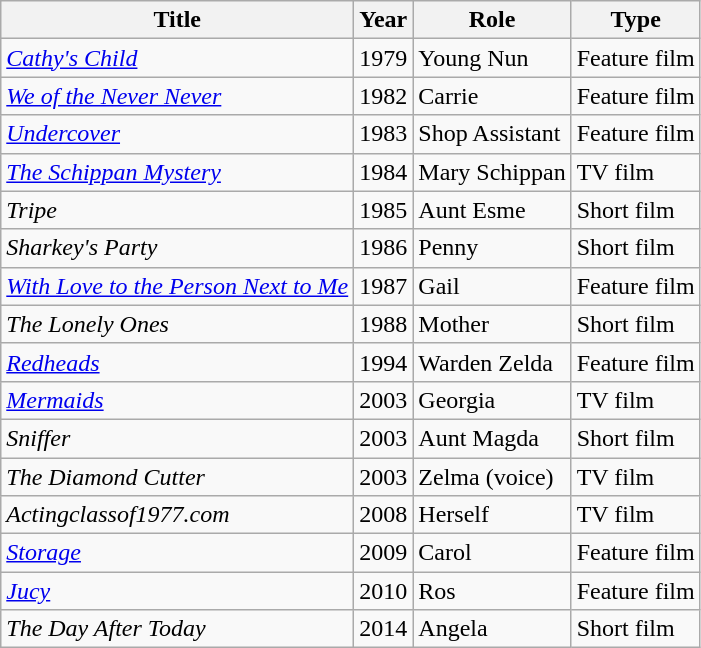<table class="wikitable">
<tr>
<th>Title</th>
<th>Year</th>
<th>Role</th>
<th>Type</th>
</tr>
<tr>
<td><em><a href='#'>Cathy's Child</a></em></td>
<td>1979</td>
<td>Young Nun</td>
<td>Feature film</td>
</tr>
<tr>
<td><em><a href='#'>We of the Never Never</a></em></td>
<td>1982</td>
<td>Carrie</td>
<td>Feature film</td>
</tr>
<tr>
<td><em><a href='#'>Undercover</a></em></td>
<td>1983</td>
<td>Shop Assistant</td>
<td>Feature film</td>
</tr>
<tr>
<td><em><a href='#'>The Schippan Mystery</a></em></td>
<td>1984</td>
<td>Mary Schippan</td>
<td>TV film</td>
</tr>
<tr>
<td><em>Tripe</em> </td>
<td>1985</td>
<td>Aunt Esme</td>
<td>Short film</td>
</tr>
<tr>
<td><em>Sharkey's Party</em></td>
<td>1986</td>
<td>Penny</td>
<td>Short film</td>
</tr>
<tr>
<td><em><a href='#'>With Love to the Person Next to Me</a></em></td>
<td>1987</td>
<td>Gail</td>
<td>Feature film</td>
</tr>
<tr>
<td><em>The Lonely Ones</em></td>
<td>1988</td>
<td>Mother</td>
<td>Short film</td>
</tr>
<tr>
<td><em><a href='#'>Redheads</a></em></td>
<td>1994</td>
<td>Warden Zelda</td>
<td>Feature film</td>
</tr>
<tr>
<td><em><a href='#'>Mermaids</a></em></td>
<td>2003</td>
<td>Georgia</td>
<td>TV film</td>
</tr>
<tr>
<td><em>Sniffer</em> </td>
<td>2003</td>
<td>Aunt Magda</td>
<td>Short film</td>
</tr>
<tr>
<td><em>The Diamond Cutter</em> </td>
<td>2003</td>
<td>Zelma (voice)</td>
<td>TV film</td>
</tr>
<tr>
<td><em>Actingclassof1977.com</em></td>
<td>2008</td>
<td>Herself</td>
<td>TV film</td>
</tr>
<tr>
<td><em><a href='#'>Storage</a></em></td>
<td>2009</td>
<td>Carol</td>
<td>Feature film</td>
</tr>
<tr>
<td><em><a href='#'>Jucy</a></em></td>
<td>2010</td>
<td>Ros</td>
<td>Feature film</td>
</tr>
<tr>
<td><em>The Day After Today</em> </td>
<td>2014</td>
<td>Angela</td>
<td>Short film</td>
</tr>
</table>
